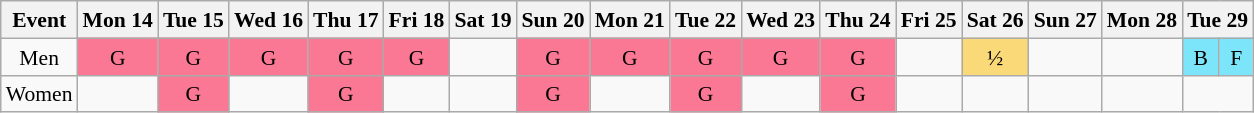<table class="wikitable" style="margin:0.5em auto; font-size:90%; line-height:1.25em; text-align:center">
<tr>
<th>Event</th>
<th>Mon 14</th>
<th>Tue 15</th>
<th>Wed 16</th>
<th>Thu 17</th>
<th>Fri 18</th>
<th>Sat 19</th>
<th>Sun 20</th>
<th>Mon 21</th>
<th>Tue 22</th>
<th>Wed 23</th>
<th>Thu 24</th>
<th>Fri 25</th>
<th>Sat 26</th>
<th>Sun 27</th>
<th>Mon 28</th>
<th colspan="2">Tue 29</th>
</tr>
<tr>
<td>Men</td>
<td bgcolor="#FA7894">G</td>
<td bgcolor="#FA7894">G</td>
<td bgcolor="#FA7894">G</td>
<td bgcolor="#FA7894">G</td>
<td bgcolor="#FA7894">G</td>
<td></td>
<td bgcolor="#FA7894">G</td>
<td bgcolor="#FA7894">G</td>
<td bgcolor="#FA7894">G</td>
<td bgcolor="#FA7894">G</td>
<td bgcolor="#FA7894">G</td>
<td></td>
<td bgcolor="#FAD978">½</td>
<td></td>
<td></td>
<td bgcolor="#7DE5FA">B</td>
<td bgcolor="#7DE5FA">F</td>
</tr>
<tr>
<td>Women</td>
<td></td>
<td bgcolor="#FA7894">G</td>
<td></td>
<td bgcolor="#FA7894">G</td>
<td></td>
<td></td>
<td bgcolor="#FA7894">G</td>
<td></td>
<td bgcolor="#FA7894">G</td>
<td></td>
<td bgcolor="#FA7894">G</td>
<td></td>
<td></td>
<td></td>
<td></td>
<td colspan=2></td>
</tr>
</table>
